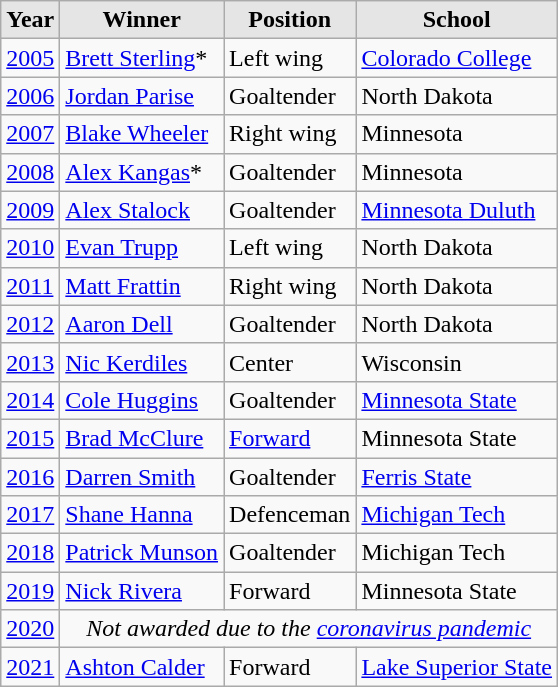<table class="wikitable sortable">
<tr>
<th style="background:#e5e5e5;">Year</th>
<th style="background:#e5e5e5;">Winner</th>
<th style="background:#e5e5e5;">Position</th>
<th style="background:#e5e5e5;">School</th>
</tr>
<tr>
<td><a href='#'>2005</a></td>
<td><a href='#'>Brett Sterling</a>*</td>
<td>Left wing</td>
<td><a href='#'>Colorado College</a></td>
</tr>
<tr>
<td><a href='#'>2006</a></td>
<td><a href='#'>Jordan Parise</a></td>
<td>Goaltender</td>
<td>North Dakota</td>
</tr>
<tr>
<td><a href='#'>2007</a></td>
<td><a href='#'>Blake Wheeler</a></td>
<td>Right wing</td>
<td>Minnesota</td>
</tr>
<tr>
<td><a href='#'>2008</a></td>
<td><a href='#'>Alex Kangas</a>*</td>
<td>Goaltender</td>
<td>Minnesota</td>
</tr>
<tr>
<td><a href='#'>2009</a></td>
<td><a href='#'>Alex Stalock</a></td>
<td>Goaltender</td>
<td><a href='#'>Minnesota Duluth</a></td>
</tr>
<tr>
<td><a href='#'>2010</a></td>
<td><a href='#'>Evan Trupp</a></td>
<td>Left wing</td>
<td>North Dakota</td>
</tr>
<tr>
<td><a href='#'>2011</a></td>
<td><a href='#'>Matt Frattin</a></td>
<td>Right wing</td>
<td>North Dakota</td>
</tr>
<tr>
<td><a href='#'>2012</a></td>
<td><a href='#'>Aaron Dell</a></td>
<td>Goaltender</td>
<td>North Dakota</td>
</tr>
<tr>
<td><a href='#'>2013</a></td>
<td><a href='#'>Nic Kerdiles</a></td>
<td>Center</td>
<td>Wisconsin</td>
</tr>
<tr>
<td><a href='#'>2014</a></td>
<td><a href='#'>Cole Huggins</a></td>
<td>Goaltender</td>
<td><a href='#'>Minnesota State</a></td>
</tr>
<tr>
<td><a href='#'>2015</a></td>
<td><a href='#'>Brad McClure</a></td>
<td><a href='#'>Forward</a></td>
<td>Minnesota State</td>
</tr>
<tr>
<td><a href='#'>2016</a></td>
<td><a href='#'>Darren Smith</a></td>
<td>Goaltender</td>
<td><a href='#'>Ferris State</a></td>
</tr>
<tr>
<td><a href='#'>2017</a></td>
<td><a href='#'>Shane Hanna</a></td>
<td>Defenceman</td>
<td><a href='#'>Michigan Tech</a></td>
</tr>
<tr>
<td><a href='#'>2018</a></td>
<td><a href='#'>Patrick Munson</a></td>
<td>Goaltender</td>
<td>Michigan Tech</td>
</tr>
<tr>
<td><a href='#'>2019</a></td>
<td><a href='#'>Nick Rivera</a></td>
<td>Forward</td>
<td>Minnesota State</td>
</tr>
<tr>
<td><a href='#'>2020</a></td>
<td colspan=3 align=center><em>Not awarded due to the <a href='#'>coronavirus pandemic</a></em></td>
</tr>
<tr>
<td><a href='#'>2021</a></td>
<td><a href='#'>Ashton Calder</a></td>
<td>Forward</td>
<td><a href='#'>Lake Superior State</a></td>
</tr>
</table>
